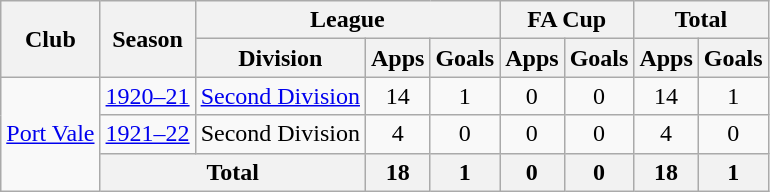<table class="wikitable" style="text-align: center;">
<tr>
<th rowspan="2">Club</th>
<th rowspan="2">Season</th>
<th colspan="3">League</th>
<th colspan="2">FA Cup</th>
<th colspan="2">Total</th>
</tr>
<tr>
<th>Division</th>
<th>Apps</th>
<th>Goals</th>
<th>Apps</th>
<th>Goals</th>
<th>Apps</th>
<th>Goals</th>
</tr>
<tr>
<td rowspan="3"><a href='#'>Port Vale</a></td>
<td><a href='#'>1920–21</a></td>
<td><a href='#'>Second Division</a></td>
<td>14</td>
<td>1</td>
<td>0</td>
<td>0</td>
<td>14</td>
<td>1</td>
</tr>
<tr>
<td><a href='#'>1921–22</a></td>
<td>Second Division</td>
<td>4</td>
<td>0</td>
<td>0</td>
<td>0</td>
<td>4</td>
<td>0</td>
</tr>
<tr>
<th colspan="2">Total</th>
<th>18</th>
<th>1</th>
<th>0</th>
<th>0</th>
<th>18</th>
<th>1</th>
</tr>
</table>
